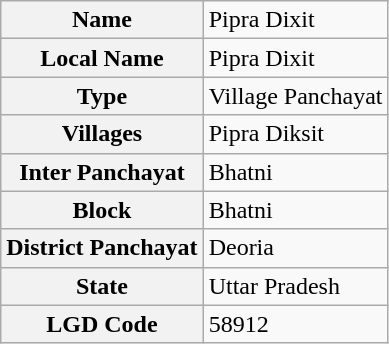<table class="wikitable">
<tr>
<th>Name</th>
<td>Pipra Dixit</td>
</tr>
<tr>
<th>Local Name</th>
<td>Pipra Dixit</td>
</tr>
<tr>
<th>Type</th>
<td>Village Panchayat</td>
</tr>
<tr>
<th>Villages</th>
<td>Pipra Diksit  </td>
</tr>
<tr>
<th>Inter Panchayat</th>
<td>Bhatni</td>
</tr>
<tr>
<th>Block</th>
<td>Bhatni</td>
</tr>
<tr>
<th>District Panchayat</th>
<td>Deoria</td>
</tr>
<tr>
<th>State</th>
<td>Uttar Pradesh</td>
</tr>
<tr>
<th>LGD Code</th>
<td>58912</td>
</tr>
</table>
